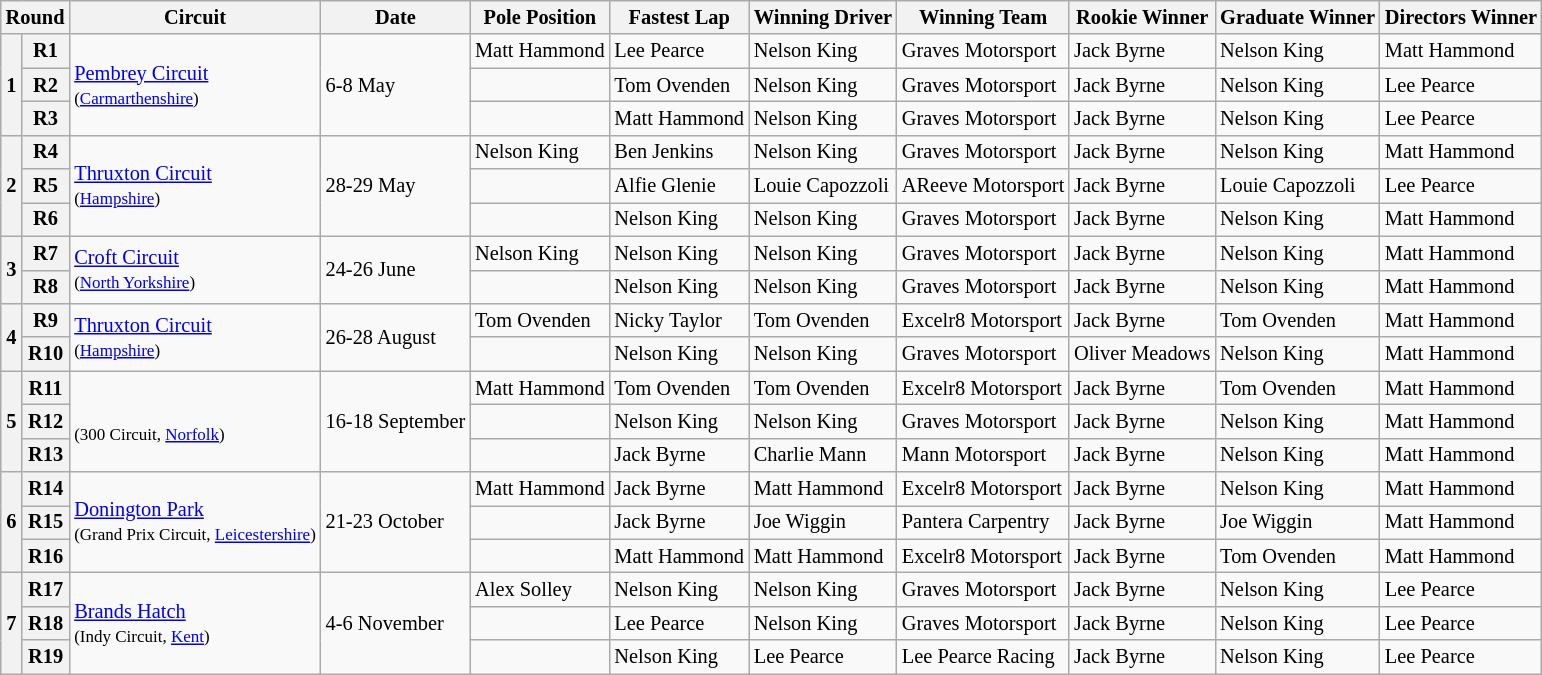<table class="wikitable" style="font-size: 85%">
<tr>
<th colspan=2>Round</th>
<th>Circuit</th>
<th>Date</th>
<th>Pole Position</th>
<th>Fastest Lap</th>
<th>Winning Driver</th>
<th>Winning Team</th>
<th>Rookie Winner</th>
<th>Graduate Winner</th>
<th>Directors Winner</th>
</tr>
<tr>
<th rowspan=3>1</th>
<th>R1</th>
<td rowspan=3><a href='#'>Pembrey Circuit</a><br><small>(<a href='#'>Carmarthenshire</a>)</small></td>
<td rowspan=3>6-8 May</td>
<td nowrap> Matt Hammond</td>
<td nowrap> Lee Pearce</td>
<td nowrap> Nelson King</td>
<td nowrap>Graves Motorsport</td>
<td nowrap> Jack Byrne</td>
<td nowrap> Nelson King</td>
<td nowrap> Matt Hammond</td>
</tr>
<tr>
<th>R2</th>
<td></td>
<td nowrap> Tom Ovenden</td>
<td> Nelson King</td>
<td>Graves Motorsport</td>
<td> Jack Byrne</td>
<td> Nelson King</td>
<td> Lee Pearce</td>
</tr>
<tr>
<th>R3</th>
<td></td>
<td> Matt Hammond</td>
<td> Nelson King</td>
<td>Graves Motorsport</td>
<td> Jack Byrne</td>
<td> Nelson King</td>
<td> Lee Pearce</td>
</tr>
<tr>
<th rowspan=3>2</th>
<th>R4</th>
<td rowspan=3><a href='#'>Thruxton Circuit</a><br><small>(<a href='#'>Hampshire</a>)</small></td>
<td rowspan=3>28-29 May</td>
<td> Nelson King</td>
<td> Ben Jenkins</td>
<td> Nelson King</td>
<td>Graves Motorsport</td>
<td> Jack Byrne</td>
<td> Nelson King</td>
<td> Matt Hammond</td>
</tr>
<tr>
<th>R5</th>
<td></td>
<td> Alfie Glenie</td>
<td nowrap> Louie Capozzoli</td>
<td nowrap>AReeve Motorsport</td>
<td> Jack Byrne</td>
<td nowrap> Louie Capozzoli</td>
<td> Lee Pearce</td>
</tr>
<tr>
<th>R6</th>
<td></td>
<td> Nelson King</td>
<td> Nelson King</td>
<td>Graves Motorsport</td>
<td> Jack Byrne</td>
<td> Nelson King</td>
<td> Matt Hammond</td>
</tr>
<tr>
<th rowspan=2>3</th>
<th>R7</th>
<td rowspan=2><a href='#'>Croft Circuit</a><br><small>(<a href='#'>North Yorkshire</a>)</small></td>
<td rowspan=2>24-26 June</td>
<td> Nelson King</td>
<td> Nelson King</td>
<td> Nelson King</td>
<td>Graves Motorsport</td>
<td> Jack Byrne</td>
<td> Nelson King</td>
<td> Matt Hammond</td>
</tr>
<tr>
<th>R8</th>
<td></td>
<td> Nelson King</td>
<td> Nelson King</td>
<td>Graves Motorsport</td>
<td> Jack Byrne</td>
<td> Nelson King</td>
<td> Matt Hammond</td>
</tr>
<tr>
<th rowspan=2>4</th>
<th>R9</th>
<td rowspan=2><a href='#'>Thruxton Circuit</a><br><small>(<a href='#'>Hampshire</a>)</small></td>
<td rowspan=2>26-28 August</td>
<td> Tom Ovenden</td>
<td> Nicky Taylor</td>
<td> Tom Ovenden</td>
<td nowrap>Excelr8 Motorsport</td>
<td> Jack Byrne</td>
<td> Tom Ovenden</td>
<td> Matt Hammond</td>
</tr>
<tr>
<th>R10</th>
<td></td>
<td> Nelson King</td>
<td> Nelson King</td>
<td>Graves Motorsport</td>
<td nowrap> Oliver Meadows</td>
<td> Nelson King</td>
<td> Matt Hammond</td>
</tr>
<tr>
<th rowspan=3>5</th>
<th>R11</th>
<td rowspan=3><br><small>(300 Circuit, <a href='#'>Norfolk</a>)</small></td>
<td rowspan=3 nowrap>16-18 September</td>
<td> Matt Hammond</td>
<td> Tom Ovenden</td>
<td> Tom Ovenden</td>
<td>Excelr8 Motorsport</td>
<td> Jack Byrne</td>
<td> Tom Ovenden</td>
<td> Matt Hammond</td>
</tr>
<tr>
<th>R12</th>
<td></td>
<td> Nelson King</td>
<td> Nelson King</td>
<td>Graves Motorsport</td>
<td> Jack Byrne</td>
<td> Nelson King</td>
<td> Matt Hammond</td>
</tr>
<tr>
<th>R13</th>
<td></td>
<td> Jack Byrne</td>
<td> Charlie Mann</td>
<td>Mann Motorsport</td>
<td> Jack Byrne</td>
<td> Nelson King</td>
<td> Matt Hammond</td>
</tr>
<tr>
<th rowspan=3>6</th>
<th>R14</th>
<td rowspan=3><a href='#'>Donington Park</a><br><small>(Grand Prix Circuit, <a href='#'>Leicestershire</a>)</small></td>
<td rowspan=3>21-23 October</td>
<td> Matt Hammond</td>
<td> Jack Byrne</td>
<td nowrap> Matt Hammond</td>
<td>Excelr8 Motorsport</td>
<td> Jack Byrne</td>
<td> Nelson King</td>
<td> Matt Hammond</td>
</tr>
<tr>
<th>R15</th>
<td></td>
<td> Jack Byrne</td>
<td> Joe Wiggin</td>
<td>Pantera Carpentry</td>
<td> Jack Byrne</td>
<td> Joe Wiggin</td>
<td> Matt Hammond</td>
</tr>
<tr>
<th>R16</th>
<td></td>
<td nowrap> Matt Hammond</td>
<td nowrap> Matt Hammond</td>
<td>Excelr8 Motorsport</td>
<td> Jack Byrne</td>
<td> Tom Ovenden</td>
<td> Matt Hammond</td>
</tr>
<tr>
<th rowspan=3>7</th>
<th>R17</th>
<td rowspan=3><a href='#'>Brands Hatch</a><br><small>(Indy Circuit, <a href='#'>Kent</a>)</small></td>
<td rowspan=3>4-6 November</td>
<td> Alex Solley</td>
<td> Nelson King</td>
<td> Nelson King</td>
<td>Graves Motorsport</td>
<td> Jack Byrne</td>
<td> Nelson King</td>
<td> Lee Pearce</td>
</tr>
<tr>
<th>R18</th>
<td></td>
<td> Lee Pearce</td>
<td> Nelson King</td>
<td>Graves Motorsport</td>
<td> Jack Byrne</td>
<td> Nelson King</td>
<td> Lee Pearce</td>
</tr>
<tr>
<th>R19</th>
<td></td>
<td> Nelson King</td>
<td> Lee Pearce</td>
<td>Lee Pearce Racing</td>
<td> Jack Byrne</td>
<td> Nelson King</td>
<td> Lee Pearce</td>
</tr>
</table>
